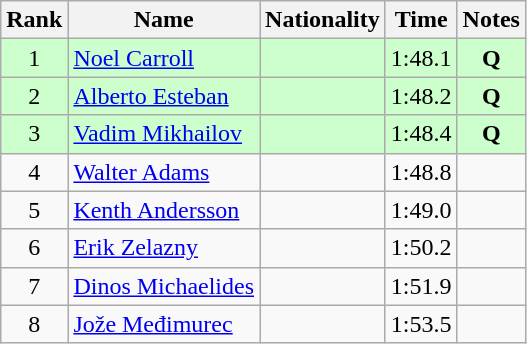<table class="wikitable sortable" style="text-align:center">
<tr>
<th>Rank</th>
<th>Name</th>
<th>Nationality</th>
<th>Time</th>
<th>Notes</th>
</tr>
<tr bgcolor=ccffcc>
<td>1</td>
<td align=left><a href='#'>Noel Carroll</a></td>
<td align=left></td>
<td>1:48.1</td>
<td><strong>Q</strong></td>
</tr>
<tr bgcolor=ccffcc>
<td>2</td>
<td align=left><a href='#'>Alberto Esteban</a></td>
<td align=left></td>
<td>1:48.2</td>
<td><strong>Q</strong></td>
</tr>
<tr bgcolor=ccffcc>
<td>3</td>
<td align=left><a href='#'>Vadim Mikhailov</a></td>
<td align=left></td>
<td>1:48.4</td>
<td><strong>Q</strong></td>
</tr>
<tr>
<td>4</td>
<td align=left><a href='#'>Walter Adams</a></td>
<td align=left></td>
<td>1:48.8</td>
<td></td>
</tr>
<tr>
<td>5</td>
<td align=left><a href='#'>Kenth Andersson</a></td>
<td align=left></td>
<td>1:49.0</td>
<td></td>
</tr>
<tr>
<td>6</td>
<td align=left><a href='#'>Erik Zelazny</a></td>
<td align=left></td>
<td>1:50.2</td>
<td></td>
</tr>
<tr>
<td>7</td>
<td align=left><a href='#'>Dinos Michaelides</a></td>
<td align=left></td>
<td>1:51.9</td>
<td></td>
</tr>
<tr>
<td>8</td>
<td align=left><a href='#'>Jože Međimurec</a></td>
<td align=left></td>
<td>1:53.5</td>
<td></td>
</tr>
</table>
